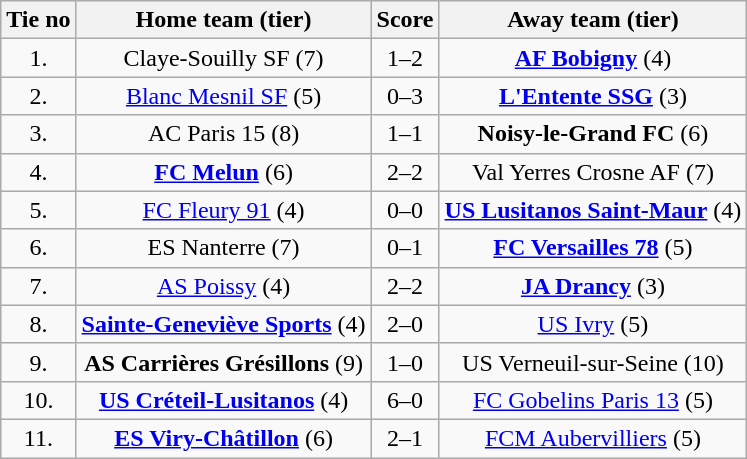<table class="wikitable" style="text-align: center">
<tr>
<th>Tie no</th>
<th>Home team (tier)</th>
<th>Score</th>
<th>Away team (tier)</th>
</tr>
<tr>
<td>1.</td>
<td>Claye-Souilly SF (7)</td>
<td>1–2</td>
<td><strong><a href='#'>AF Bobigny</a></strong> (4)</td>
</tr>
<tr>
<td>2.</td>
<td><a href='#'>Blanc Mesnil SF</a> (5)</td>
<td>0–3 </td>
<td><strong><a href='#'>L'Entente SSG</a></strong> (3)</td>
</tr>
<tr>
<td>3.</td>
<td>AC Paris 15 (8)</td>
<td>1–1 </td>
<td><strong>Noisy-le-Grand FC</strong> (6)</td>
</tr>
<tr>
<td>4.</td>
<td><strong><a href='#'>FC Melun</a></strong> (6)</td>
<td>2–2 </td>
<td>Val Yerres Crosne AF (7)</td>
</tr>
<tr>
<td>5.</td>
<td><a href='#'>FC Fleury 91</a> (4)</td>
<td>0–0 </td>
<td><strong><a href='#'>US Lusitanos Saint-Maur</a></strong> (4)</td>
</tr>
<tr>
<td>6.</td>
<td>ES Nanterre (7)</td>
<td>0–1</td>
<td><strong><a href='#'>FC Versailles 78</a></strong> (5)</td>
</tr>
<tr>
<td>7.</td>
<td><a href='#'>AS Poissy</a> (4)</td>
<td>2–2 </td>
<td><strong><a href='#'>JA Drancy</a></strong> (3)</td>
</tr>
<tr>
<td>8.</td>
<td><strong><a href='#'>Sainte-Geneviève Sports</a></strong> (4)</td>
<td>2–0</td>
<td><a href='#'>US Ivry</a> (5)</td>
</tr>
<tr>
<td>9.</td>
<td><strong>AS Carrières Grésillons</strong> (9)</td>
<td>1–0</td>
<td>US Verneuil-sur-Seine (10)</td>
</tr>
<tr>
<td>10.</td>
<td><strong><a href='#'>US Créteil-Lusitanos</a></strong> (4)</td>
<td>6–0</td>
<td><a href='#'>FC Gobelins Paris 13</a> (5)</td>
</tr>
<tr>
<td>11.</td>
<td><strong><a href='#'>ES Viry-Châtillon</a></strong> (6)</td>
<td>2–1</td>
<td><a href='#'>FCM Aubervilliers</a> (5)</td>
</tr>
</table>
